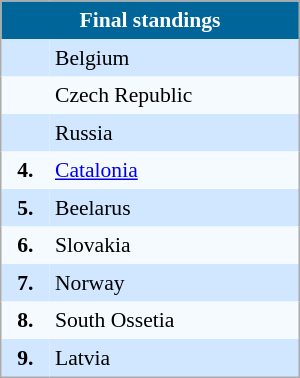<table align=center cellpadding="4" cellspacing="0" style="background: #f9f9f9; border: 1px #aaa solid; border-collapse: collapse; font-size: 90%;" width=200>
<tr align=center bgcolor=#006699 style="color:white;">
<th width=100% colspan=2>Final standings</th>
</tr>
<tr align=center bgcolor=#D0E7FF>
<td></td>
<td align=left> Belgium</td>
</tr>
<tr align=center bgcolor=#f5faff>
<td></td>
<td align=left> Czech Republic</td>
</tr>
<tr align=center bgcolor=#D0E7FF>
<td></td>
<td align=left> Russia</td>
</tr>
<tr align=center bgcolor=#f5faff>
<td><strong>4.</strong></td>
<td align=left> <a href='#'>Catalonia</a></td>
</tr>
<tr align=center bgcolor=#D0E7FF>
<td><strong>5.</strong></td>
<td align=left> Beelarus</td>
</tr>
<tr align=center bgcolor=#f5faff>
<td><strong>6.</strong></td>
<td align=left> Slovakia</td>
</tr>
<tr align=center bgcolor=#D0E7FF>
<td><strong>7.</strong></td>
<td align=left> Norway</td>
</tr>
<tr align=center bgcolor=#f5faff>
<td><strong>8.</strong></td>
<td align=left> South Ossetia</td>
</tr>
<tr align=center bgcolor=#D0E7FF>
<td><strong>9.</strong></td>
<td align=left> Latvia</td>
</tr>
</table>
